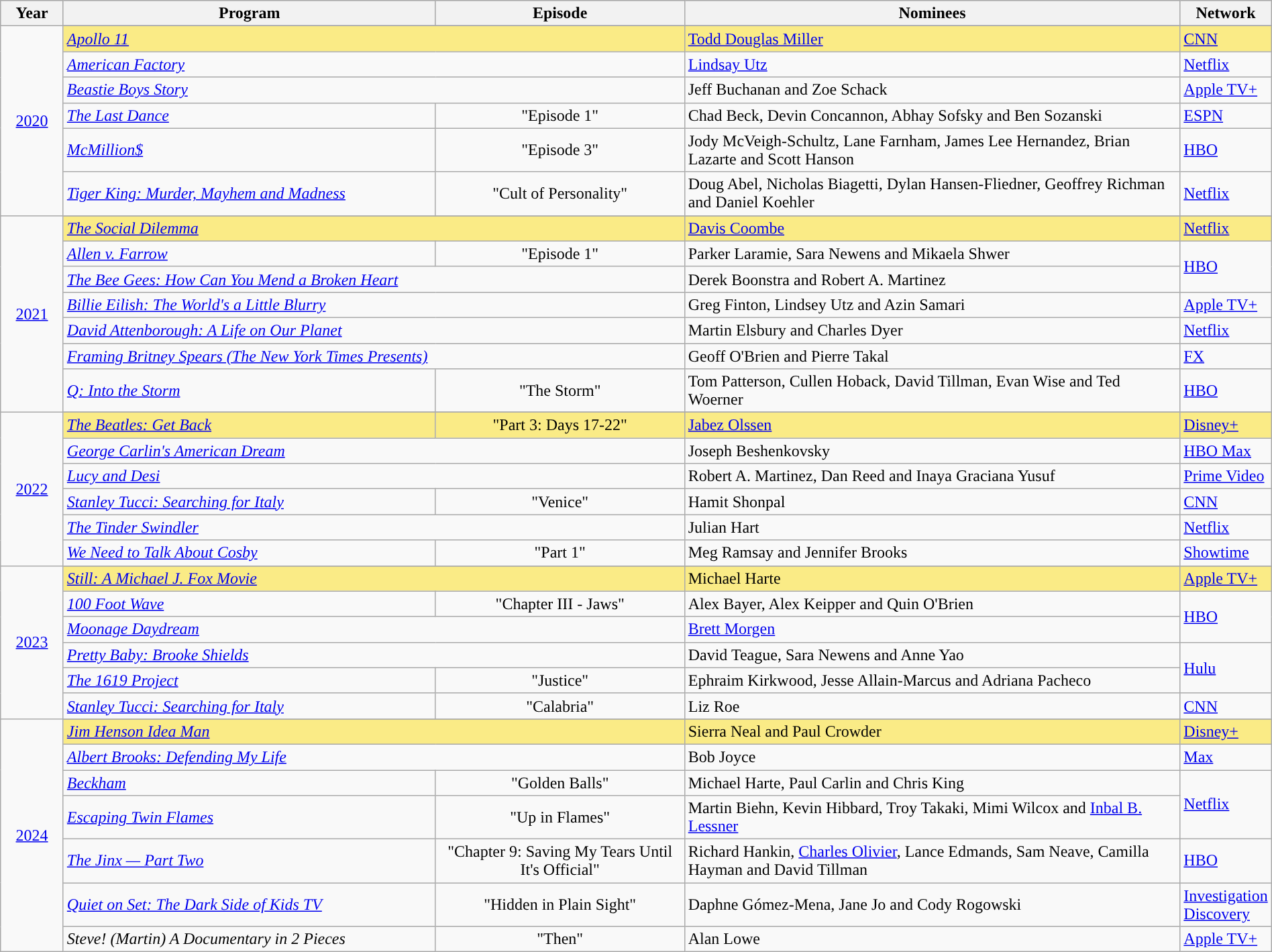<table class="wikitable" style="width:100%">
<tr style="background:#bebebe;">
<th width="5%">Year</th>
<th width="30%">Program</th>
<th width="20%">Episode</th>
<th width="40%">Nominees</th>
<th width="5%">Network</th>
</tr>
<tr>
<td rowspan=7 style="text-align:center;"><a href='#'>2020</a><br></td>
</tr>
<tr style="background:#FAEB86;">
<td colspan=2><em><a href='#'>Apollo 11</a></em></td>
<td><a href='#'>Todd Douglas Miller</a></td>
<td><a href='#'>CNN</a></td>
</tr>
<tr>
<td colspan=2><em><a href='#'>American Factory</a></em></td>
<td><a href='#'>Lindsay Utz</a></td>
<td><a href='#'>Netflix</a></td>
</tr>
<tr>
<td colspan=2><em><a href='#'>Beastie Boys Story</a></em></td>
<td>Jeff Buchanan and Zoe Schack</td>
<td><a href='#'>Apple TV+</a></td>
</tr>
<tr>
<td><em><a href='#'>The Last Dance</a></em></td>
<td align=center>"Episode 1"</td>
<td>Chad Beck, Devin Concannon, Abhay Sofsky and Ben Sozanski</td>
<td><a href='#'>ESPN</a></td>
</tr>
<tr>
<td><em><a href='#'>McMillion$</a></em></td>
<td align=center>"Episode 3"</td>
<td>Jody McVeigh-Schultz, Lane Farnham, James Lee Hernandez, Brian Lazarte and Scott Hanson</td>
<td><a href='#'>HBO</a></td>
</tr>
<tr>
<td><em><a href='#'>Tiger King: Murder, Mayhem and Madness</a></em></td>
<td align=center>"Cult of Personality"</td>
<td>Doug Abel, Nicholas Biagetti, Dylan Hansen-Fliedner, Geoffrey Richman and Daniel Koehler</td>
<td><a href='#'>Netflix</a></td>
</tr>
<tr>
<td rowspan=8 style="text-align:center;"><a href='#'>2021</a><br></td>
</tr>
<tr style="background:#FAEB86;">
<td colspan="2"><em><a href='#'>The Social Dilemma</a></em></td>
<td><a href='#'>Davis Coombe</a></td>
<td><a href='#'>Netflix</a></td>
</tr>
<tr>
<td><em><a href='#'>Allen v. Farrow</a></em></td>
<td align=center>"Episode 1"</td>
<td>Parker Laramie, Sara Newens and Mikaela Shwer</td>
<td rowspan="2"><a href='#'>HBO</a></td>
</tr>
<tr>
<td colspan=2><em><a href='#'>The Bee Gees: How Can You Mend a Broken Heart</a></em></td>
<td>Derek Boonstra and Robert A. Martinez</td>
</tr>
<tr>
<td colspan=2><em><a href='#'>Billie Eilish: The World's a Little Blurry</a></em></td>
<td>Greg Finton, Lindsey Utz and Azin Samari</td>
<td><a href='#'>Apple TV+</a></td>
</tr>
<tr>
<td colspan="2"><em><a href='#'>David Attenborough: A Life on Our Planet</a></em></td>
<td>Martin Elsbury and Charles Dyer</td>
<td><a href='#'>Netflix</a></td>
</tr>
<tr>
<td colspan="2"><em><a href='#'>Framing Britney Spears (The New York Times Presents)</a></em></td>
<td>Geoff O'Brien and Pierre Takal</td>
<td><a href='#'>FX</a></td>
</tr>
<tr>
<td><em><a href='#'>Q: Into the Storm</a></em></td>
<td align=center>"The Storm"</td>
<td>Tom Patterson, Cullen Hoback, David Tillman, Evan Wise and Ted Woerner</td>
<td><a href='#'>HBO</a></td>
</tr>
<tr>
<td rowspan=7 style="text-align:center;"><a href='#'>2022</a><br></td>
</tr>
<tr style="background:#FAEB86;">
<td><em><a href='#'>The Beatles: Get Back</a></em></td>
<td align=center>"Part 3: Days 17-22"</td>
<td><a href='#'>Jabez Olssen</a></td>
<td><a href='#'>Disney+</a></td>
</tr>
<tr>
<td colspan=2><em><a href='#'>George Carlin's American Dream</a></em></td>
<td>Joseph Beshenkovsky</td>
<td><a href='#'>HBO Max</a></td>
</tr>
<tr>
<td colspan=2><em><a href='#'>Lucy and Desi</a></em></td>
<td>Robert A. Martinez, Dan Reed and Inaya Graciana Yusuf</td>
<td><a href='#'>Prime Video</a></td>
</tr>
<tr>
<td><em><a href='#'>Stanley Tucci: Searching for Italy</a></em></td>
<td align=center>"Venice"</td>
<td>Hamit Shonpal</td>
<td><a href='#'>CNN</a></td>
</tr>
<tr>
<td colspan="2"><em><a href='#'>The Tinder Swindler</a></em></td>
<td>Julian Hart</td>
<td><a href='#'>Netflix</a></td>
</tr>
<tr>
<td><em><a href='#'>We Need to Talk About Cosby</a></em></td>
<td align=center>"Part 1"</td>
<td>Meg Ramsay and Jennifer Brooks</td>
<td><a href='#'>Showtime</a></td>
</tr>
<tr>
<td rowspan=7 style="text-align:center;"><a href='#'>2023</a><br></td>
</tr>
<tr style="background:#FAEB86;">
<td colspan="2"><em><a href='#'>Still: A Michael J. Fox Movie</a></em></td>
<td>Michael Harte</td>
<td><a href='#'>Apple TV+</a></td>
</tr>
<tr>
<td><em><a href='#'>100 Foot Wave</a></em></td>
<td align=center>"Chapter III - Jaws"</td>
<td>Alex Bayer, Alex Keipper and Quin O'Brien</td>
<td rowspan="2"><a href='#'>HBO</a></td>
</tr>
<tr>
<td colspan=2><em><a href='#'>Moonage Daydream</a></em></td>
<td><a href='#'>Brett Morgen</a></td>
</tr>
<tr>
<td colspan=2><em><a href='#'>Pretty Baby: Brooke Shields</a></em></td>
<td>David Teague, Sara Newens and Anne Yao</td>
<td rowspan="2"><a href='#'>Hulu</a></td>
</tr>
<tr>
<td><em><a href='#'>The 1619 Project</a></em></td>
<td align=center>"Justice"</td>
<td>Ephraim Kirkwood, Jesse Allain-Marcus and Adriana Pacheco</td>
</tr>
<tr>
<td><em><a href='#'>Stanley Tucci: Searching for Italy</a></em></td>
<td align=center>"Calabria"</td>
<td>Liz Roe</td>
<td><a href='#'>CNN</a></td>
</tr>
<tr>
<td rowspan=8 style="text-align:center;"><a href='#'>2024</a><br></td>
</tr>
<tr style="background:#FAEB86;">
<td colspan=2><em><a href='#'>Jim Henson Idea Man</a></em></td>
<td>Sierra Neal and Paul Crowder</td>
<td><a href='#'>Disney+</a></td>
</tr>
<tr>
<td colspan="2"><em><a href='#'>Albert Brooks: Defending My Life</a></em></td>
<td>Bob Joyce</td>
<td><a href='#'>Max</a></td>
</tr>
<tr>
<td><em><a href='#'>Beckham</a></em></td>
<td align=center>"Golden Balls"</td>
<td>Michael Harte, Paul Carlin and Chris King</td>
<td rowspan="2"><a href='#'>Netflix</a></td>
</tr>
<tr>
<td><em><a href='#'>Escaping Twin Flames</a></em></td>
<td align=center>"Up in Flames"</td>
<td>Martin Biehn, Kevin Hibbard, Troy Takaki, Mimi Wilcox and <a href='#'>Inbal B. Lessner</a></td>
</tr>
<tr>
<td><em><a href='#'>The Jinx — Part Two</a></em></td>
<td align=center>"Chapter 9: Saving My Tears Until It's Official"</td>
<td>Richard Hankin, <a href='#'>Charles Olivier</a>, Lance Edmands, Sam Neave, Camilla Hayman and David Tillman</td>
<td><a href='#'>HBO</a></td>
</tr>
<tr>
<td><em><a href='#'>Quiet on Set: The Dark Side of Kids TV</a></em></td>
<td align=center>"Hidden in Plain Sight"</td>
<td>Daphne Gómez-Mena, Jane Jo and Cody Rogowski</td>
<td><a href='#'>Investigation Discovery</a></td>
</tr>
<tr>
<td><em>Steve! (Martin) A Documentary in 2 Pieces</em></td>
<td align=center>"Then"</td>
<td>Alan Lowe</td>
<td><a href='#'>Apple TV+</a></td>
</tr>
</table>
